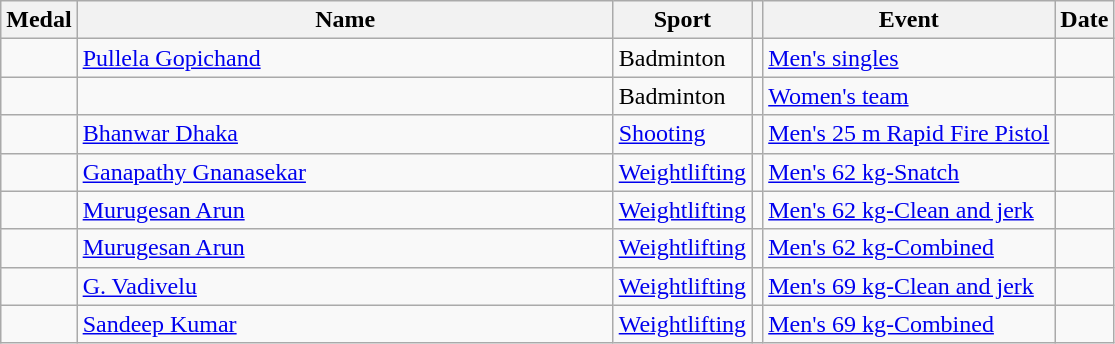<table class="wikitable sortable">
<tr>
<th>Medal</th>
<th width=350px>Name</th>
<th>Sport</th>
<th></th>
<th>Event</th>
<th>Date</th>
</tr>
<tr>
<td></td>
<td><a href='#'>Pullela Gopichand</a></td>
<td>Badminton</td>
<td></td>
<td><a href='#'>Men's singles</a></td>
<td></td>
</tr>
<tr>
<td></td>
<td></td>
<td>Badminton</td>
<td></td>
<td><a href='#'>Women's team</a></td>
<td></td>
</tr>
<tr>
<td></td>
<td><a href='#'>Bhanwar Dhaka</a></td>
<td><a href='#'>Shooting</a></td>
<td></td>
<td><a href='#'>Men's 25 m Rapid Fire Pistol</a></td>
<td></td>
</tr>
<tr>
<td></td>
<td><a href='#'>Ganapathy Gnanasekar</a></td>
<td><a href='#'>Weightlifting</a></td>
<td></td>
<td><a href='#'>Men's 62 kg-Snatch</a></td>
<td></td>
</tr>
<tr>
<td></td>
<td><a href='#'>Murugesan Arun</a></td>
<td><a href='#'>Weightlifting</a></td>
<td></td>
<td><a href='#'>Men's 62 kg-Clean and jerk</a></td>
<td></td>
</tr>
<tr>
<td></td>
<td><a href='#'>Murugesan Arun</a></td>
<td><a href='#'>Weightlifting</a></td>
<td></td>
<td><a href='#'>Men's 62 kg-Combined</a></td>
<td></td>
</tr>
<tr>
<td></td>
<td><a href='#'>G. Vadivelu</a></td>
<td><a href='#'>Weightlifting</a></td>
<td></td>
<td><a href='#'>Men's 69 kg-Clean and jerk</a></td>
<td></td>
</tr>
<tr>
<td></td>
<td><a href='#'>Sandeep Kumar</a></td>
<td><a href='#'>Weightlifting</a></td>
<td></td>
<td><a href='#'>Men's 69 kg-Combined</a></td>
<td></td>
</tr>
</table>
